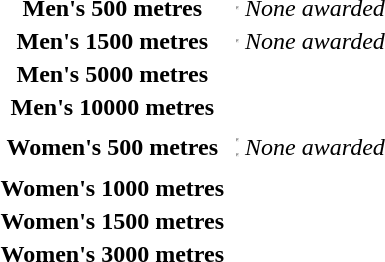<table>
<tr>
<th scope="row">Men's 500 metres <br></th>
<td></td>
<td> <hr> </td>
<td><em>None awarded</em></td>
</tr>
<tr>
<th scope="row">Men's 1500 metres <br></th>
<td></td>
<td> <hr> </td>
<td><em>None awarded</em></td>
</tr>
<tr>
<th scope="row">Men's 5000 metres <br></th>
<td></td>
<td></td>
<td></td>
</tr>
<tr>
<th scope="row">Men's 10000 metres <br></th>
<td></td>
<td></td>
<td></td>
</tr>
<tr>
<th scope="row">Women's 500 metres <br></th>
<td></td>
<td> <hr>  <hr> </td>
<td><em>None awarded</em></td>
</tr>
<tr>
<th scope="row">Women's 1000 metres <br></th>
<td></td>
<td></td>
<td></td>
</tr>
<tr>
<th scope="row">Women's 1500 metres <br></th>
<td></td>
<td></td>
<td></td>
</tr>
<tr>
<th scope="row">Women's 3000 metres <br></th>
<td></td>
<td></td>
<td></td>
</tr>
</table>
